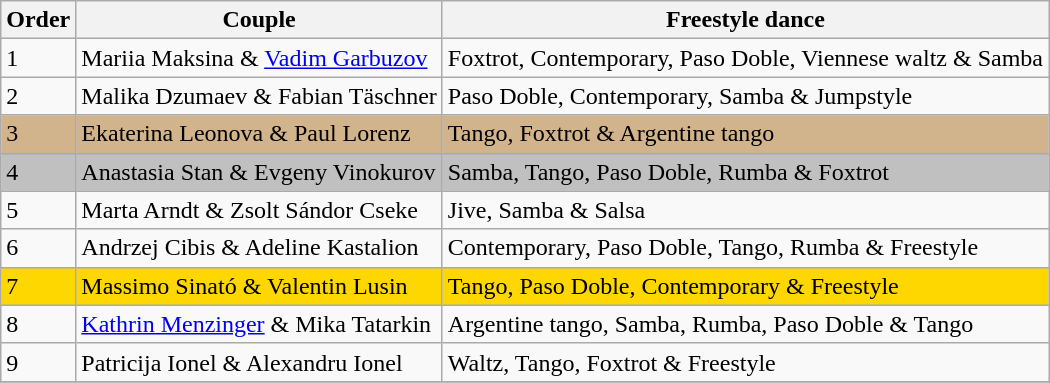<table class="wikitable sortable">
<tr>
<th>Order</th>
<th>Couple</th>
<th>Freestyle dance</th>
</tr>
<tr>
<td>1</td>
<td>Mariia Maksina & <a href='#'>Vadim Garbuzov</a></td>
<td>Foxtrot, Contemporary, Paso Doble, Viennese waltz & Samba</td>
</tr>
<tr>
<td>2</td>
<td>Malika Dzumaev & Fabian Täschner</td>
<td>Paso Doble, Contemporary, Samba & Jumpstyle</td>
</tr>
<tr style="background:tan;"|>
<td>3</td>
<td>Ekaterina Leonova & Paul Lorenz</td>
<td>Tango, Foxtrot & Argentine tango</td>
</tr>
<tr style="background:silver;"|>
<td>4</td>
<td>Anastasia Stan & Evgeny Vinokurov</td>
<td>Samba, Tango, Paso Doble, Rumba & Foxtrot</td>
</tr>
<tr>
<td>5</td>
<td>Marta Arndt & Zsolt Sándor Cseke</td>
<td>Jive, Samba & Salsa</td>
</tr>
<tr>
<td>6</td>
<td>Andrzej Cibis & Adeline Kastalion</td>
<td>Contemporary, Paso Doble, Tango, Rumba & Freestyle</td>
</tr>
<tr style="background:gold;"|>
<td>7</td>
<td>Massimo Sinató & Valentin Lusin</td>
<td>Tango, Paso Doble, Contemporary & Freestyle</td>
</tr>
<tr>
<td>8</td>
<td><a href='#'>Kathrin Menzinger</a> & Mika Tatarkin</td>
<td>Argentine tango, Samba, Rumba, Paso Doble & Tango</td>
</tr>
<tr>
<td>9</td>
<td>Patricija Ionel & Alexandru Ionel</td>
<td>Waltz, Tango, Foxtrot & Freestyle</td>
</tr>
<tr>
</tr>
</table>
